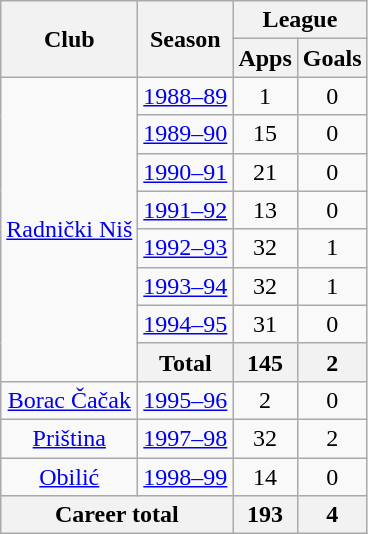<table class="wikitable" style="text-align:center">
<tr>
<th rowspan="2">Club</th>
<th rowspan="2">Season</th>
<th colspan="2">League</th>
</tr>
<tr>
<th>Apps</th>
<th>Goals</th>
</tr>
<tr>
<td rowspan="8"><a href='#'>Radnički Niš</a></td>
<td><a href='#'>1988–89</a></td>
<td>1</td>
<td>0</td>
</tr>
<tr>
<td><a href='#'>1989–90</a></td>
<td>15</td>
<td>0</td>
</tr>
<tr>
<td><a href='#'>1990–91</a></td>
<td>21</td>
<td>0</td>
</tr>
<tr>
<td><a href='#'>1991–92</a></td>
<td>13</td>
<td>0</td>
</tr>
<tr>
<td><a href='#'>1992–93</a></td>
<td>32</td>
<td>1</td>
</tr>
<tr>
<td><a href='#'>1993–94</a></td>
<td>32</td>
<td>1</td>
</tr>
<tr>
<td><a href='#'>1994–95</a></td>
<td>31</td>
<td>0</td>
</tr>
<tr>
<th>Total</th>
<th>145</th>
<th>2</th>
</tr>
<tr>
<td><a href='#'>Borac Čačak</a></td>
<td><a href='#'>1995–96</a></td>
<td>2</td>
<td>0</td>
</tr>
<tr>
<td><a href='#'>Priština</a></td>
<td><a href='#'>1997–98</a></td>
<td>32</td>
<td>2</td>
</tr>
<tr>
<td><a href='#'>Obilić</a></td>
<td><a href='#'>1998–99</a></td>
<td>14</td>
<td>0</td>
</tr>
<tr>
<th colspan="2">Career total</th>
<th>193</th>
<th>4</th>
</tr>
</table>
